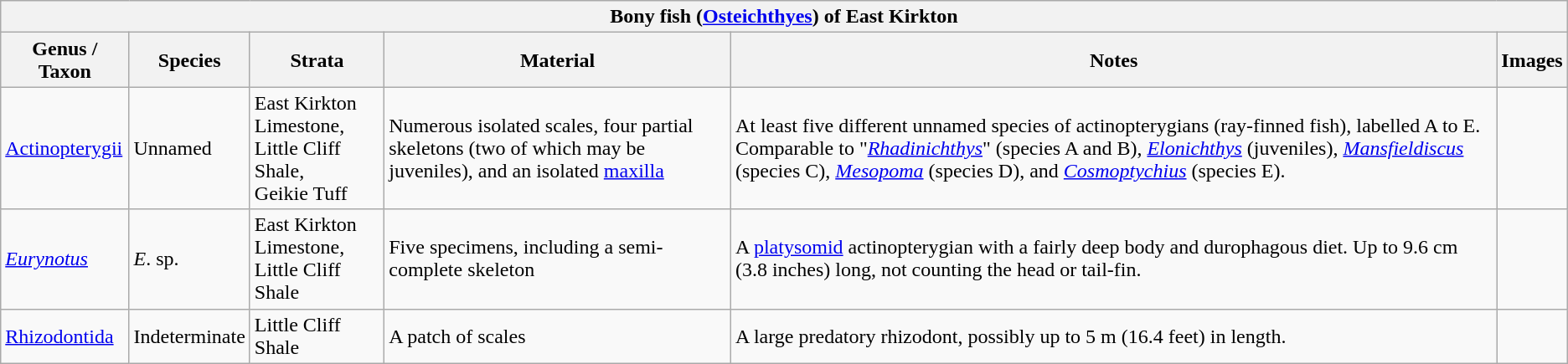<table class="wikitable" align="center">
<tr>
<th colspan="6" align="center"><strong>Bony fish (<a href='#'>Osteichthyes</a>) of East Kirkton</strong></th>
</tr>
<tr>
<th>Genus / Taxon</th>
<th>Species</th>
<th>Strata</th>
<th>Material</th>
<th>Notes</th>
<th>Images</th>
</tr>
<tr>
<td><a href='#'>Actinopterygii</a></td>
<td>Unnamed</td>
<td>East Kirkton Limestone,<br>Little Cliff Shale,<br>Geikie Tuff</td>
<td>Numerous isolated scales, four partial skeletons (two of which may be juveniles), and an isolated <a href='#'>maxilla</a></td>
<td>At least five different unnamed species of actinopterygians (ray-finned fish), labelled A to E. Comparable to "<em><a href='#'>Rhadinichthys</a></em>" (species A and B), <em><a href='#'>Elonichthys</a></em> (juveniles), <em><a href='#'>Mansfieldiscus</a></em> (species C), <em><a href='#'>Mesopoma</a></em> (species D), and <em><a href='#'>Cosmoptychius</a></em> (species E).</td>
<td></td>
</tr>
<tr>
<td><em><a href='#'>Eurynotus</a></em></td>
<td><em>E</em>. sp.</td>
<td>East Kirkton Limestone,<br>Little Cliff Shale</td>
<td>Five specimens, including a semi-complete skeleton</td>
<td>A <a href='#'>platysomid</a> actinopterygian with a fairly deep body and durophagous diet. Up to 9.6 cm (3.8 inches) long, not counting the head or tail-fin.</td>
<td></td>
</tr>
<tr>
<td><a href='#'>Rhizodontida</a></td>
<td>Indeterminate</td>
<td>Little Cliff Shale</td>
<td>A patch of scales</td>
<td>A large predatory rhizodont, possibly up to 5 m (16.4 feet) in length.</td>
<td></td>
</tr>
</table>
